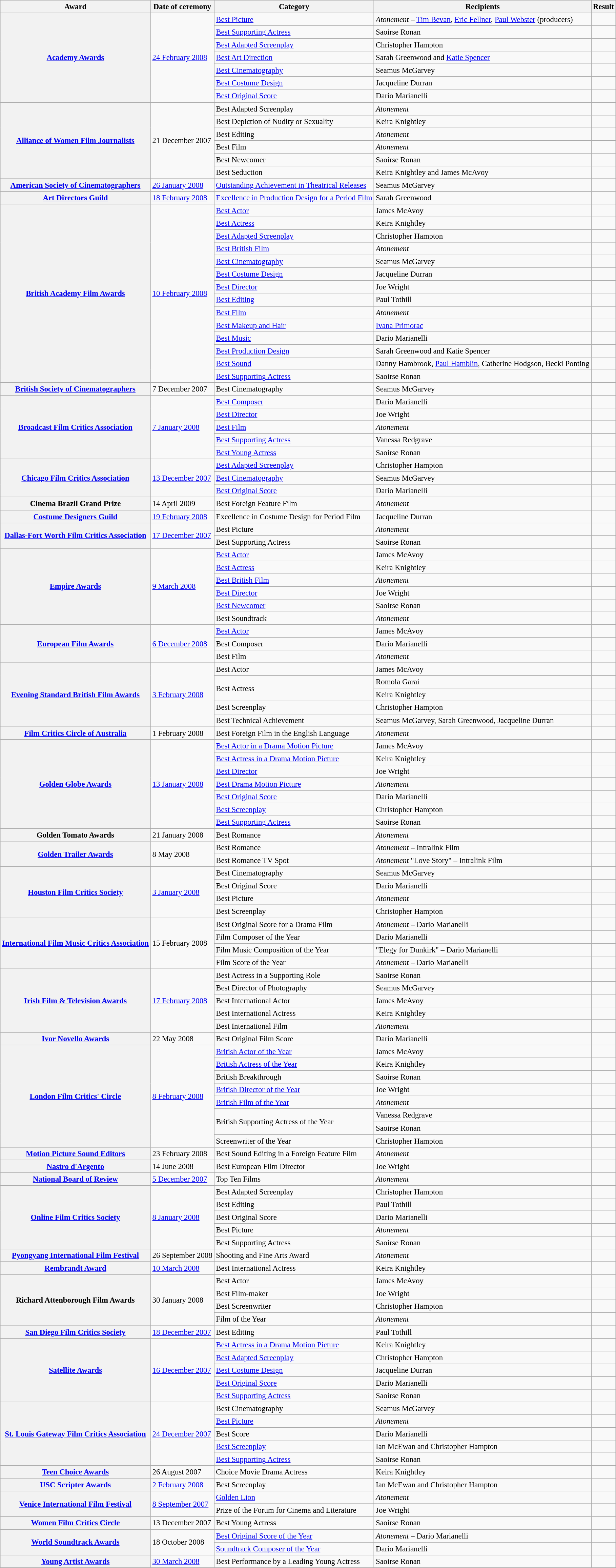<table class="wikitable plainrowheaders sortable" style="font-size: 95%;">
<tr>
<th scope="col" class="unsortable">Award</th>
<th scope="col" class="unsortable">Date of ceremony</th>
<th scope="col">Category</th>
<th scope="col">Recipients</th>
<th scope="col">Result</th>
</tr>
<tr>
<th scope="row" rowspan="7"><a href='#'>Academy Awards</a></th>
<td rowspan="7"><a href='#'>24 February 2008</a></td>
<td><a href='#'>Best Picture</a></td>
<td><em>Atonement</em> – <a href='#'>Tim Bevan</a>, <a href='#'>Eric Fellner</a>, <a href='#'>Paul Webster</a> (producers)</td>
<td></td>
</tr>
<tr>
<td><a href='#'>Best Supporting Actress</a></td>
<td>Saoirse Ronan</td>
<td></td>
</tr>
<tr>
<td><a href='#'>Best Adapted Screenplay</a></td>
<td>Christopher Hampton</td>
<td></td>
</tr>
<tr>
<td><a href='#'>Best Art Direction</a></td>
<td>Sarah Greenwood and <a href='#'>Katie Spencer</a></td>
<td></td>
</tr>
<tr>
<td><a href='#'>Best Cinematography</a></td>
<td>Seamus McGarvey</td>
<td></td>
</tr>
<tr>
<td><a href='#'>Best Costume Design</a></td>
<td>Jacqueline Durran</td>
<td></td>
</tr>
<tr>
<td><a href='#'>Best Original Score</a></td>
<td>Dario Marianelli</td>
<td></td>
</tr>
<tr>
<th scope="row" rowspan="6"><a href='#'>Alliance of Women Film Journalists</a></th>
<td rowspan="6">21 December 2007</td>
<td>Best Adapted Screenplay</td>
<td><em>Atonement</em></td>
<td></td>
</tr>
<tr>
<td>Best Depiction of Nudity or Sexuality</td>
<td>Keira Knightley</td>
<td></td>
</tr>
<tr>
<td>Best Editing</td>
<td><em>Atonement</em></td>
<td></td>
</tr>
<tr>
<td>Best Film</td>
<td><em>Atonement</em></td>
<td></td>
</tr>
<tr>
<td>Best Newcomer</td>
<td>Saoirse Ronan</td>
<td></td>
</tr>
<tr>
<td>Best Seduction</td>
<td>Keira Knightley and James McAvoy</td>
<td></td>
</tr>
<tr>
<th scope="row"><a href='#'>American Society of Cinematographers</a></th>
<td><a href='#'>26 January 2008</a></td>
<td><a href='#'>Outstanding Achievement in Theatrical Releases</a></td>
<td>Seamus McGarvey</td>
<td></td>
</tr>
<tr>
<th scope="row"><a href='#'>Art Directors Guild</a></th>
<td><a href='#'>18 February 2008</a></td>
<td><a href='#'>Excellence in Production Design for a Period Film</a></td>
<td>Sarah Greenwood</td>
<td></td>
</tr>
<tr>
<th scope="row" rowspan="14"><a href='#'>British Academy Film Awards</a></th>
<td rowspan="14"><a href='#'>10 February 2008</a></td>
<td><a href='#'>Best Actor</a></td>
<td>James McAvoy</td>
<td></td>
</tr>
<tr>
<td><a href='#'>Best Actress</a></td>
<td>Keira Knightley</td>
<td></td>
</tr>
<tr>
<td><a href='#'>Best Adapted Screenplay</a></td>
<td>Christopher Hampton</td>
<td></td>
</tr>
<tr>
<td><a href='#'>Best British Film</a></td>
<td><em>Atonement</em></td>
<td></td>
</tr>
<tr>
<td><a href='#'>Best Cinematography</a></td>
<td>Seamus McGarvey</td>
<td></td>
</tr>
<tr>
<td><a href='#'>Best Costume Design</a></td>
<td>Jacqueline Durran</td>
<td></td>
</tr>
<tr>
<td><a href='#'>Best Director</a></td>
<td>Joe Wright</td>
<td></td>
</tr>
<tr>
<td><a href='#'>Best Editing</a></td>
<td>Paul Tothill</td>
<td></td>
</tr>
<tr>
<td><a href='#'>Best Film</a></td>
<td><em>Atonement</em></td>
<td></td>
</tr>
<tr>
<td><a href='#'>Best Makeup and Hair</a></td>
<td><a href='#'>Ivana Primorac</a></td>
<td></td>
</tr>
<tr>
<td><a href='#'>Best Music</a></td>
<td>Dario Marianelli</td>
<td></td>
</tr>
<tr>
<td><a href='#'>Best Production Design</a></td>
<td>Sarah Greenwood and Katie Spencer</td>
<td></td>
</tr>
<tr>
<td><a href='#'>Best Sound</a></td>
<td>Danny Hambrook, <a href='#'>Paul Hamblin</a>, Catherine Hodgson, Becki Ponting</td>
<td></td>
</tr>
<tr>
<td><a href='#'>Best Supporting Actress</a></td>
<td>Saoirse Ronan</td>
<td></td>
</tr>
<tr>
<th scope="row"><a href='#'>British Society of Cinematographers</a></th>
<td>7 December 2007</td>
<td>Best Cinematography</td>
<td>Seamus McGarvey</td>
<td></td>
</tr>
<tr>
<th scope="row" rowspan="5"><a href='#'>Broadcast Film Critics Association</a></th>
<td rowspan="5"><a href='#'>7 January 2008</a></td>
<td><a href='#'>Best Composer</a></td>
<td>Dario Marianelli</td>
<td></td>
</tr>
<tr>
<td><a href='#'>Best Director</a></td>
<td>Joe Wright</td>
<td></td>
</tr>
<tr>
<td><a href='#'>Best Film</a></td>
<td><em>Atonement</em></td>
<td></td>
</tr>
<tr>
<td><a href='#'>Best Supporting Actress</a></td>
<td>Vanessa Redgrave</td>
<td></td>
</tr>
<tr>
<td><a href='#'>Best Young Actress</a></td>
<td>Saoirse Ronan</td>
<td></td>
</tr>
<tr>
<th scope="row" rowspan="3"><a href='#'>Chicago Film Critics Association</a></th>
<td rowspan="3"><a href='#'>13 December 2007</a></td>
<td><a href='#'>Best Adapted Screenplay</a></td>
<td>Christopher Hampton</td>
<td></td>
</tr>
<tr>
<td><a href='#'>Best Cinematography</a></td>
<td>Seamus McGarvey</td>
<td></td>
</tr>
<tr>
<td><a href='#'>Best Original Score</a></td>
<td>Dario Marianelli</td>
<td></td>
</tr>
<tr>
<th scope="row">Cinema Brazil Grand Prize</th>
<td>14 April 2009</td>
<td>Best Foreign Feature Film</td>
<td><em>Atonement</em></td>
<td></td>
</tr>
<tr>
<th scope="row"><a href='#'>Costume Designers Guild</a></th>
<td><a href='#'>19 February 2008</a></td>
<td>Excellence in Costume Design for Period Film</td>
<td>Jacqueline Durran</td>
<td></td>
</tr>
<tr>
<th scope="row" rowspan="2"><a href='#'>Dallas-Fort Worth Film Critics Association</a></th>
<td rowspan="2"><a href='#'>17 December 2007</a></td>
<td>Best Picture</td>
<td><em>Atonement</em></td>
<td></td>
</tr>
<tr>
<td>Best Supporting Actress</td>
<td>Saoirse Ronan</td>
<td></td>
</tr>
<tr>
<th scope="row" rowspan="6"><a href='#'>Empire Awards</a></th>
<td rowspan="6"><a href='#'>9 March 2008</a></td>
<td><a href='#'>Best Actor</a></td>
<td>James McAvoy</td>
<td></td>
</tr>
<tr>
<td><a href='#'>Best Actress</a></td>
<td>Keira Knightley</td>
<td></td>
</tr>
<tr>
<td><a href='#'>Best British Film</a></td>
<td><em>Atonement</em></td>
<td></td>
</tr>
<tr>
<td><a href='#'>Best Director</a></td>
<td>Joe Wright</td>
<td></td>
</tr>
<tr>
<td><a href='#'>Best Newcomer</a></td>
<td>Saoirse Ronan</td>
<td></td>
</tr>
<tr>
<td>Best Soundtrack</td>
<td><em>Atonement</em></td>
<td></td>
</tr>
<tr>
<th scope="row" rowspan="3"><a href='#'>European Film Awards</a></th>
<td rowspan="3"><a href='#'>6 December 2008</a></td>
<td><a href='#'>Best Actor</a></td>
<td>James McAvoy</td>
<td></td>
</tr>
<tr>
<td>Best Composer</td>
<td>Dario Marianelli</td>
<td></td>
</tr>
<tr>
<td>Best Film</td>
<td><em>Atonement</em></td>
<td></td>
</tr>
<tr>
<th scope="row" rowspan="5"><a href='#'>Evening Standard British Film Awards</a></th>
<td rowspan="5"><a href='#'>3 February 2008</a></td>
<td>Best Actor</td>
<td>James McAvoy</td>
<td></td>
</tr>
<tr>
<td rowspan="2">Best Actress</td>
<td>Romola Garai</td>
<td></td>
</tr>
<tr>
<td>Keira Knightley</td>
<td></td>
</tr>
<tr>
<td>Best Screenplay</td>
<td>Christopher Hampton</td>
<td></td>
</tr>
<tr>
<td>Best Technical Achievement</td>
<td>Seamus McGarvey, Sarah Greenwood, Jacqueline Durran</td>
<td></td>
</tr>
<tr>
<th scope="row"><a href='#'>Film Critics Circle of Australia</a></th>
<td>1 February 2008</td>
<td>Best Foreign Film in the English Language</td>
<td><em>Atonement</em></td>
<td></td>
</tr>
<tr>
<th scope="row" rowspan="7"><a href='#'>Golden Globe Awards</a></th>
<td rowspan="7"><a href='#'>13 January 2008</a></td>
<td><a href='#'>Best Actor in a Drama Motion Picture</a></td>
<td>James McAvoy</td>
<td></td>
</tr>
<tr>
<td><a href='#'>Best Actress in a Drama Motion Picture</a></td>
<td>Keira Knightley</td>
<td></td>
</tr>
<tr>
<td><a href='#'>Best Director</a></td>
<td>Joe Wright</td>
<td></td>
</tr>
<tr>
<td><a href='#'>Best Drama Motion Picture</a></td>
<td><em>Atonement</em></td>
<td></td>
</tr>
<tr>
<td><a href='#'>Best Original Score</a></td>
<td>Dario Marianelli</td>
<td></td>
</tr>
<tr>
<td><a href='#'>Best Screenplay</a></td>
<td>Christopher Hampton</td>
<td></td>
</tr>
<tr>
<td><a href='#'>Best Supporting Actress</a></td>
<td>Saoirse Ronan</td>
<td></td>
</tr>
<tr>
<th scope="row">Golden Tomato Awards</th>
<td>21 January 2008</td>
<td>Best Romance</td>
<td><em>Atonement</em></td>
<td></td>
</tr>
<tr>
<th scope="row" rowspan="2"><a href='#'>Golden Trailer Awards</a></th>
<td rowspan="2">8 May 2008</td>
<td>Best Romance</td>
<td><em>Atonement</em> – Intralink Film</td>
<td></td>
</tr>
<tr>
<td>Best Romance TV Spot</td>
<td><em>Atonement</em> "Love Story" – Intralink Film</td>
<td></td>
</tr>
<tr>
<th scope="row" rowspan="4"><a href='#'>Houston Film Critics Society</a></th>
<td rowspan="4"><a href='#'>3 January 2008</a></td>
<td>Best Cinematography</td>
<td>Seamus McGarvey</td>
<td></td>
</tr>
<tr>
<td>Best Original Score</td>
<td>Dario Marianelli</td>
<td></td>
</tr>
<tr>
<td>Best Picture</td>
<td><em>Atonement</em></td>
<td></td>
</tr>
<tr>
<td>Best Screenplay</td>
<td>Christopher Hampton</td>
<td></td>
</tr>
<tr>
<th scope="row" rowspan="4"><a href='#'>International Film Music Critics Association</a></th>
<td rowspan="4">15 February 2008</td>
<td>Best Original Score for a Drama Film</td>
<td><em>Atonement</em> – Dario Marianelli</td>
<td></td>
</tr>
<tr>
<td>Film Composer of the Year</td>
<td>Dario Marianelli</td>
<td></td>
</tr>
<tr>
<td>Film Music Composition of the Year</td>
<td>"Elegy for Dunkirk" – Dario Marianelli</td>
<td></td>
</tr>
<tr>
<td>Film Score of the Year</td>
<td><em>Atonement</em> – Dario Marianelli</td>
<td></td>
</tr>
<tr>
<th scope="row" rowspan="5"><a href='#'>Irish Film & Television Awards</a></th>
<td rowspan="5"><a href='#'>17 February 2008</a></td>
<td>Best Actress in a Supporting Role</td>
<td>Saoirse Ronan</td>
<td></td>
</tr>
<tr>
<td>Best Director of Photography</td>
<td>Seamus McGarvey</td>
<td></td>
</tr>
<tr>
<td>Best International Actor</td>
<td>James McAvoy</td>
<td></td>
</tr>
<tr>
<td>Best International Actress</td>
<td>Keira Knightley</td>
<td></td>
</tr>
<tr>
<td>Best International Film</td>
<td><em>Atonement</em></td>
<td></td>
</tr>
<tr>
<th scope="row"><a href='#'>Ivor Novello Awards</a></th>
<td>22 May 2008</td>
<td>Best Original Film Score</td>
<td>Dario Marianelli</td>
<td></td>
</tr>
<tr>
<th scope="row" rowspan="8"><a href='#'>London Film Critics' Circle</a></th>
<td rowspan="8"><a href='#'>8 February 2008</a></td>
<td><a href='#'>British Actor of the Year</a></td>
<td>James McAvoy</td>
<td></td>
</tr>
<tr>
<td><a href='#'>British Actress of the Year</a></td>
<td>Keira Knightley</td>
<td></td>
</tr>
<tr>
<td>British Breakthrough</td>
<td>Saoirse Ronan</td>
<td></td>
</tr>
<tr>
<td><a href='#'>British Director of the Year</a></td>
<td>Joe Wright</td>
<td></td>
</tr>
<tr>
<td><a href='#'>British Film of the Year</a></td>
<td><em>Atonement</em></td>
<td></td>
</tr>
<tr>
<td rowspan="2">British Supporting Actress of the Year</td>
<td>Vanessa Redgrave</td>
<td></td>
</tr>
<tr>
<td>Saoirse Ronan</td>
<td></td>
</tr>
<tr>
<td>Screenwriter of the Year</td>
<td>Christopher Hampton</td>
<td></td>
</tr>
<tr>
<th scope="row"><a href='#'>Motion Picture Sound Editors</a></th>
<td>23 February 2008</td>
<td>Best Sound Editing in a Foreign Feature Film</td>
<td><em>Atonement</em></td>
<td></td>
</tr>
<tr>
<th scope="row"><a href='#'>Nastro d'Argento</a></th>
<td>14 June 2008</td>
<td>Best European Film Director</td>
<td>Joe Wright</td>
<td></td>
</tr>
<tr>
<th scope="row"><a href='#'>National Board of Review</a></th>
<td><a href='#'>5 December 2007</a></td>
<td>Top Ten Films</td>
<td><em>Atonement</em></td>
<td></td>
</tr>
<tr>
<th scope="row" rowspan="5"><a href='#'>Online Film Critics Society</a></th>
<td rowspan="5"><a href='#'>8 January 2008</a></td>
<td>Best Adapted Screenplay</td>
<td>Christopher Hampton</td>
<td></td>
</tr>
<tr>
<td>Best Editing</td>
<td>Paul Tothill</td>
<td></td>
</tr>
<tr>
<td>Best Original Score</td>
<td>Dario Marianelli</td>
<td></td>
</tr>
<tr>
<td>Best Picture</td>
<td><em>Atonement</em></td>
<td></td>
</tr>
<tr>
<td>Best Supporting Actress</td>
<td>Saoirse Ronan</td>
<td></td>
</tr>
<tr>
<th scope="row"><a href='#'>Pyongyang International Film Festival</a></th>
<td>26 September 2008</td>
<td>Shooting and Fine Arts Award</td>
<td><em>Atonement</em></td>
<td></td>
</tr>
<tr>
<th scope="row"><a href='#'>Rembrandt Award</a></th>
<td><a href='#'>10 March 2008</a></td>
<td>Best International Actress</td>
<td>Keira Knightley</td>
<td></td>
</tr>
<tr>
<th scope="row" rowspan="4">Richard Attenborough Film Awards</th>
<td rowspan="4">30 January 2008</td>
<td>Best Actor</td>
<td>James McAvoy</td>
<td></td>
</tr>
<tr>
<td>Best Film-maker</td>
<td>Joe Wright</td>
<td></td>
</tr>
<tr>
<td>Best Screenwriter</td>
<td>Christopher Hampton</td>
<td></td>
</tr>
<tr>
<td>Film of the Year</td>
<td><em>Atonement</em></td>
<td></td>
</tr>
<tr>
<th scope="row"><a href='#'>San Diego Film Critics Society</a></th>
<td><a href='#'>18 December 2007</a></td>
<td>Best Editing</td>
<td>Paul Tothill</td>
<td></td>
</tr>
<tr>
<th scope="row" rowspan="5"><a href='#'>Satellite Awards</a></th>
<td rowspan="5"><a href='#'>16 December 2007</a></td>
<td><a href='#'>Best Actress in a Drama Motion Picture</a></td>
<td>Keira Knightley</td>
<td></td>
</tr>
<tr>
<td><a href='#'>Best Adapted Screenplay</a></td>
<td>Christopher Hampton</td>
<td></td>
</tr>
<tr>
<td><a href='#'>Best Costume Design</a></td>
<td>Jacqueline Durran</td>
<td></td>
</tr>
<tr>
<td><a href='#'>Best Original Score</a></td>
<td>Dario Marianelli</td>
<td></td>
</tr>
<tr>
<td><a href='#'>Best Supporting Actress</a></td>
<td>Saoirse Ronan</td>
<td></td>
</tr>
<tr>
<th scope="row" rowspan="5"><a href='#'>St. Louis Gateway Film Critics Association</a></th>
<td rowspan="5"><a href='#'>24 December 2007</a></td>
<td>Best Cinematography</td>
<td>Seamus McGarvey</td>
<td></td>
</tr>
<tr>
<td><a href='#'>Best Picture</a></td>
<td><em>Atonement</em></td>
<td></td>
</tr>
<tr>
<td>Best Score</td>
<td>Dario Marianelli</td>
<td></td>
</tr>
<tr>
<td><a href='#'>Best Screenplay</a></td>
<td>Ian McEwan and Christopher Hampton</td>
<td></td>
</tr>
<tr>
<td><a href='#'>Best Supporting Actress</a></td>
<td>Saoirse Ronan</td>
<td></td>
</tr>
<tr>
<th scope="row"><a href='#'>Teen Choice Awards</a></th>
<td>26 August 2007</td>
<td>Choice Movie Drama Actress</td>
<td>Keira Knightley</td>
<td></td>
</tr>
<tr>
<th scope="row"><a href='#'>USC Scripter Awards</a></th>
<td><a href='#'>2 February 2008</a></td>
<td>Best Screenplay</td>
<td>Ian McEwan and Christopher Hampton</td>
<td></td>
</tr>
<tr>
<th scope="row" rowspan="2"><a href='#'>Venice International Film Festival</a></th>
<td rowspan="2"><a href='#'>8 September 2007</a></td>
<td><a href='#'>Golden Lion</a></td>
<td><em>Atonement</em></td>
<td></td>
</tr>
<tr>
<td>Prize of the Forum for Cinema and Literature</td>
<td>Joe Wright</td>
<td></td>
</tr>
<tr>
<th scope="row"><a href='#'>Women Film Critics Circle</a></th>
<td>13 December 2007</td>
<td>Best Young Actress</td>
<td>Saoirse Ronan</td>
<td></td>
</tr>
<tr>
<th scope="row" rowspan="2"><a href='#'>World Soundtrack Awards</a></th>
<td rowspan="2">18 October 2008</td>
<td><a href='#'>Best Original Score of the Year</a></td>
<td><em>Atonement</em> – Dario Marianelli</td>
<td></td>
</tr>
<tr>
<td><a href='#'>Soundtrack Composer of the Year</a></td>
<td>Dario Marianelli</td>
<td></td>
</tr>
<tr>
<th scope="row"><a href='#'>Young Artist Awards</a></th>
<td><a href='#'>30 March 2008</a></td>
<td>Best Performance by a Leading Young Actress</td>
<td>Saoirse Ronan</td>
<td></td>
</tr>
<tr>
</tr>
</table>
